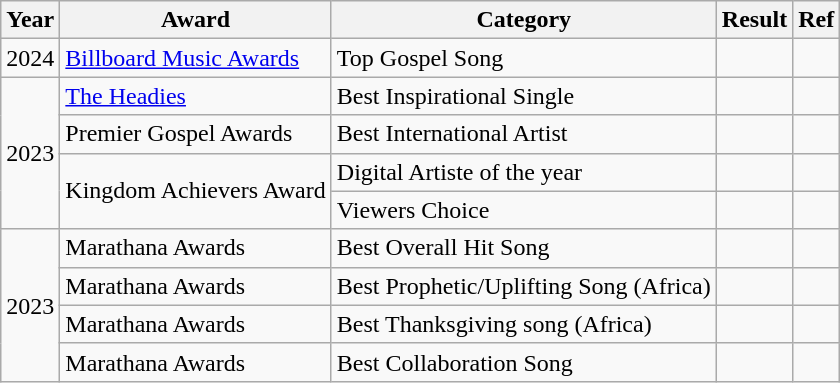<table class="wikitable">
<tr>
<th>Year</th>
<th>Award</th>
<th>Category</th>
<th>Result</th>
<th>Ref</th>
</tr>
<tr>
<td>2024</td>
<td><a href='#'>Billboard Music Awards</a></td>
<td>Top Gospel Song</td>
<td></td>
<td></td>
</tr>
<tr>
<td rowspan="4">2023</td>
<td><a href='#'>The Headies</a></td>
<td>Best Inspirational Single</td>
<td></td>
<td></td>
</tr>
<tr>
<td>Premier Gospel Awards</td>
<td>Best International Artist</td>
<td></td>
<td></td>
</tr>
<tr>
<td rowspan="2">Kingdom Achievers Award</td>
<td>Digital Artiste of the year</td>
<td></td>
<td></td>
</tr>
<tr>
<td>Viewers Choice</td>
<td></td>
<td></td>
</tr>
<tr>
<td rowspan="4">2023</td>
<td>Marathana Awards</td>
<td>Best Overall Hit Song</td>
<td></td>
<td></td>
</tr>
<tr>
<td>Marathana Awards</td>
<td>Best Prophetic/Uplifting Song (Africa)</td>
<td></td>
<td></td>
</tr>
<tr>
<td>Marathana Awards</td>
<td>Best Thanksgiving song (Africa)</td>
<td></td>
<td></td>
</tr>
<tr>
<td>Marathana Awards</td>
<td>Best Collaboration Song</td>
<td></td>
<td></td>
</tr>
</table>
